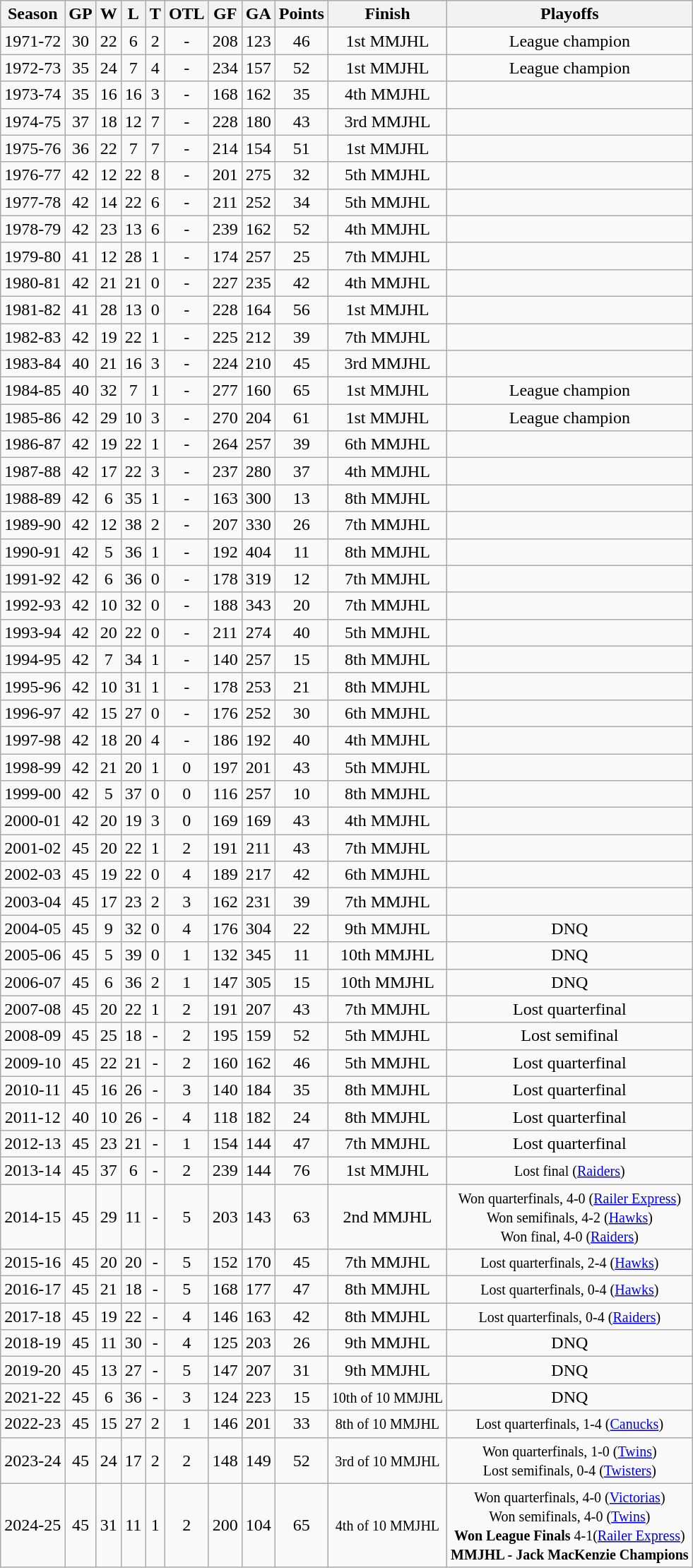<table class="wikitable">
<tr>
<th>Season</th>
<th>GP</th>
<th>W</th>
<th>L</th>
<th>T</th>
<th>OTL</th>
<th>GF</th>
<th>GA</th>
<th>Points</th>
<th>Finish</th>
<th>Playoffs</th>
</tr>
<tr align="center">
<td>1971-72</td>
<td>30</td>
<td>22</td>
<td>6</td>
<td>2</td>
<td>-</td>
<td>208</td>
<td>123</td>
<td>46</td>
<td>1st MMJHL</td>
<td>League champion</td>
</tr>
<tr align="center">
<td>1972-73</td>
<td>35</td>
<td>24</td>
<td>7</td>
<td>4</td>
<td>-</td>
<td>234</td>
<td>157</td>
<td>52</td>
<td>1st MMJHL</td>
<td>League champion</td>
</tr>
<tr align="center">
<td>1973-74</td>
<td>35</td>
<td>16</td>
<td>16</td>
<td>3</td>
<td>-</td>
<td>168</td>
<td>162</td>
<td>35</td>
<td>4th MMJHL</td>
<td></td>
</tr>
<tr align="center">
<td>1974-75</td>
<td>37</td>
<td>18</td>
<td>12</td>
<td>7</td>
<td>-</td>
<td>228</td>
<td>180</td>
<td>43</td>
<td>3rd MMJHL</td>
<td></td>
</tr>
<tr align="center">
<td>1975-76</td>
<td>36</td>
<td>22</td>
<td>7</td>
<td>7</td>
<td>-</td>
<td>214</td>
<td>154</td>
<td>51</td>
<td>1st MMJHL</td>
<td></td>
</tr>
<tr align="center">
<td>1976-77</td>
<td>42</td>
<td>12</td>
<td>22</td>
<td>8</td>
<td>-</td>
<td>201</td>
<td>275</td>
<td>32</td>
<td>5th MMJHL</td>
<td></td>
</tr>
<tr align="center">
<td>1977-78</td>
<td>42</td>
<td>14</td>
<td>22</td>
<td>6</td>
<td>-</td>
<td>211</td>
<td>252</td>
<td>34</td>
<td>5th MMJHL</td>
<td></td>
</tr>
<tr align="center">
<td>1978-79</td>
<td>42</td>
<td>23</td>
<td>13</td>
<td>6</td>
<td>-</td>
<td>239</td>
<td>162</td>
<td>52</td>
<td>4th MMJHL</td>
<td></td>
</tr>
<tr align="center">
<td>1979-80</td>
<td>41</td>
<td>12</td>
<td>28</td>
<td>1</td>
<td>-</td>
<td>174</td>
<td>257</td>
<td>25</td>
<td>7th MMJHL</td>
<td></td>
</tr>
<tr align="center">
<td>1980-81</td>
<td>42</td>
<td>21</td>
<td>21</td>
<td>0</td>
<td>-</td>
<td>227</td>
<td>235</td>
<td>42</td>
<td>4th MMJHL</td>
<td></td>
</tr>
<tr align="center">
<td>1981-82</td>
<td>41</td>
<td>28</td>
<td>13</td>
<td>0</td>
<td>-</td>
<td>228</td>
<td>164</td>
<td>56</td>
<td>1st MMJHL</td>
<td></td>
</tr>
<tr align="center">
<td>1982-83</td>
<td>42</td>
<td>19</td>
<td>22</td>
<td>1</td>
<td>-</td>
<td>225</td>
<td>212</td>
<td>39</td>
<td>7th MMJHL</td>
<td></td>
</tr>
<tr align="center">
<td>1983-84</td>
<td>40</td>
<td>21</td>
<td>16</td>
<td>3</td>
<td>-</td>
<td>224</td>
<td>210</td>
<td>45</td>
<td>3rd MMJHL</td>
<td></td>
</tr>
<tr align="center">
<td>1984-85</td>
<td>40</td>
<td>32</td>
<td>7</td>
<td>1</td>
<td>-</td>
<td>277</td>
<td>160</td>
<td>65</td>
<td>1st MMJHL</td>
<td>League champion</td>
</tr>
<tr align="center">
<td>1985-86</td>
<td>42</td>
<td>29</td>
<td>10</td>
<td>3</td>
<td>-</td>
<td>270</td>
<td>204</td>
<td>61</td>
<td>1st MMJHL</td>
<td>League champion</td>
</tr>
<tr align="center">
<td>1986-87</td>
<td>42</td>
<td>19</td>
<td>22</td>
<td>1</td>
<td>-</td>
<td>264</td>
<td>257</td>
<td>39</td>
<td>6th MMJHL</td>
<td></td>
</tr>
<tr align="center">
<td>1987-88</td>
<td>42</td>
<td>17</td>
<td>22</td>
<td>3</td>
<td>-</td>
<td>237</td>
<td>280</td>
<td>37</td>
<td>4th MMJHL</td>
<td></td>
</tr>
<tr align="center">
<td>1988-89</td>
<td>42</td>
<td>6</td>
<td>35</td>
<td>1</td>
<td>-</td>
<td>163</td>
<td>300</td>
<td>13</td>
<td>8th MMJHL</td>
<td></td>
</tr>
<tr align="center">
<td>1989-90</td>
<td>42</td>
<td>12</td>
<td>38</td>
<td>2</td>
<td>-</td>
<td>207</td>
<td>330</td>
<td>26</td>
<td>7th MMJHL</td>
<td></td>
</tr>
<tr align="center">
<td>1990-91</td>
<td>42</td>
<td>5</td>
<td>36</td>
<td>1</td>
<td>-</td>
<td>192</td>
<td>404</td>
<td>11</td>
<td>8th MMJHL</td>
<td></td>
</tr>
<tr align="center">
<td>1991-92</td>
<td>42</td>
<td>6</td>
<td>36</td>
<td>0</td>
<td>-</td>
<td>178</td>
<td>319</td>
<td>12</td>
<td>7th MMJHL</td>
<td></td>
</tr>
<tr align="center">
<td>1992-93</td>
<td>42</td>
<td>10</td>
<td>32</td>
<td>0</td>
<td>-</td>
<td>188</td>
<td>343</td>
<td>20</td>
<td>7th MMJHL</td>
<td></td>
</tr>
<tr align="center">
<td>1993-94</td>
<td>42</td>
<td>20</td>
<td>22</td>
<td>0</td>
<td>-</td>
<td>211</td>
<td>274</td>
<td>40</td>
<td>5th MMJHL</td>
<td></td>
</tr>
<tr align="center">
<td>1994-95</td>
<td>42</td>
<td>7</td>
<td>34</td>
<td>1</td>
<td>-</td>
<td>140</td>
<td>257</td>
<td>15</td>
<td>8th MMJHL</td>
<td></td>
</tr>
<tr align="center">
<td>1995-96</td>
<td>42</td>
<td>10</td>
<td>31</td>
<td>1</td>
<td>-</td>
<td>178</td>
<td>253</td>
<td>21</td>
<td>8th MMJHL</td>
<td></td>
</tr>
<tr align="center">
<td>1996-97</td>
<td>42</td>
<td>15</td>
<td>27</td>
<td>0</td>
<td>-</td>
<td>176</td>
<td>252</td>
<td>30</td>
<td>6th MMJHL</td>
<td></td>
</tr>
<tr align="center">
<td>1997-98</td>
<td>42</td>
<td>18</td>
<td>20</td>
<td>4</td>
<td>-</td>
<td>186</td>
<td>192</td>
<td>40</td>
<td>4th MMJHL</td>
<td></td>
</tr>
<tr align="center">
<td>1998-99</td>
<td>42</td>
<td>21</td>
<td>20</td>
<td>1</td>
<td>0</td>
<td>197</td>
<td>201</td>
<td>43</td>
<td>5th MMJHL</td>
<td></td>
</tr>
<tr align="center">
<td>1999-00</td>
<td>42</td>
<td>5</td>
<td>37</td>
<td>0</td>
<td>0</td>
<td>116</td>
<td>257</td>
<td>10</td>
<td>8th MMJHL</td>
<td></td>
</tr>
<tr align="center">
<td>2000-01</td>
<td>42</td>
<td>20</td>
<td>19</td>
<td>3</td>
<td>0</td>
<td>169</td>
<td>169</td>
<td>43</td>
<td>4th MMJHL</td>
<td></td>
</tr>
<tr align="center">
<td>2001-02</td>
<td>45</td>
<td>20</td>
<td>22</td>
<td>1</td>
<td>2</td>
<td>191</td>
<td>211</td>
<td>43</td>
<td>7th MMJHL</td>
<td></td>
</tr>
<tr align="center">
<td>2002-03</td>
<td>45</td>
<td>19</td>
<td>22</td>
<td>0</td>
<td>4</td>
<td>189</td>
<td>217</td>
<td>42</td>
<td>6th MMJHL</td>
<td></td>
</tr>
<tr align="center">
<td>2003-04</td>
<td>45</td>
<td>17</td>
<td>23</td>
<td>2</td>
<td>3</td>
<td>162</td>
<td>231</td>
<td>39</td>
<td>7th MMJHL</td>
<td></td>
</tr>
<tr align="center">
<td>2004-05</td>
<td>45</td>
<td>9</td>
<td>32</td>
<td>0</td>
<td>4</td>
<td>176</td>
<td>304</td>
<td>22</td>
<td>9th MMJHL</td>
<td>DNQ</td>
</tr>
<tr align="center">
<td>2005-06</td>
<td>45</td>
<td>5</td>
<td>39</td>
<td>0</td>
<td>1</td>
<td>132</td>
<td>345</td>
<td>11</td>
<td>10th MMJHL</td>
<td>DNQ</td>
</tr>
<tr align="center">
<td>2006-07</td>
<td>45</td>
<td>6</td>
<td>36</td>
<td>2</td>
<td>1</td>
<td>147</td>
<td>305</td>
<td>15</td>
<td>10th MMJHL</td>
<td>DNQ</td>
</tr>
<tr align="center">
<td>2007-08</td>
<td>45</td>
<td>20</td>
<td>22</td>
<td>1</td>
<td>2</td>
<td>191</td>
<td>207</td>
<td>43</td>
<td>7th MMJHL</td>
<td>Lost quarterfinal</td>
</tr>
<tr align="center">
<td>2008-09</td>
<td>45</td>
<td>25</td>
<td>18</td>
<td>-</td>
<td>2</td>
<td>195</td>
<td>159</td>
<td>52</td>
<td>5th MMJHL</td>
<td>Lost semifinal</td>
</tr>
<tr align="center">
<td>2009-10</td>
<td>45</td>
<td>22</td>
<td>21</td>
<td>-</td>
<td>2</td>
<td>160</td>
<td>162</td>
<td>46</td>
<td>5th MMJHL</td>
<td>Lost quarterfinal</td>
</tr>
<tr align="center">
<td>2010-11</td>
<td>45</td>
<td>16</td>
<td>26</td>
<td>-</td>
<td>3</td>
<td>140</td>
<td>184</td>
<td>35</td>
<td>8th MMJHL</td>
<td>Lost quarterfinal</td>
</tr>
<tr align="center">
<td>2011-12</td>
<td>40</td>
<td>10</td>
<td>26</td>
<td>-</td>
<td>4</td>
<td>118</td>
<td>182</td>
<td>24</td>
<td>8th MMJHL</td>
<td>Lost quarterfinal</td>
</tr>
<tr align="center">
<td>2012-13</td>
<td>45</td>
<td>23</td>
<td>21</td>
<td>-</td>
<td>1</td>
<td>154</td>
<td>144</td>
<td>47</td>
<td>7th MMJHL</td>
<td>Lost quarterfinal</td>
</tr>
<tr align="center">
<td>2013-14</td>
<td>45</td>
<td>37</td>
<td>6</td>
<td>-</td>
<td>2</td>
<td>239</td>
<td>144</td>
<td>76</td>
<td>1st MMJHL</td>
<td><small>Lost final (<a href='#'>Raiders</a>)</small></td>
</tr>
<tr align="center">
<td>2014-15</td>
<td>45</td>
<td>29</td>
<td>11</td>
<td>-</td>
<td>5</td>
<td>203</td>
<td>143</td>
<td>63</td>
<td>2nd MMJHL</td>
<td><small>Won quarterfinals, 4-0 (<a href='#'>Railer Express</a>)<br> Won semifinals, 4-2 (<a href='#'>Hawks</a>)<br>Won final, 4-0 (<a href='#'>Raiders</a>)</small></td>
</tr>
<tr align="center">
<td>2015-16</td>
<td>45</td>
<td>20</td>
<td>20</td>
<td>-</td>
<td>5</td>
<td>152</td>
<td>170</td>
<td>45</td>
<td>7th MMJHL</td>
<td><small>Lost quarterfinals, 2-4 (<a href='#'>Hawks</a>)</small></td>
</tr>
<tr align="center">
<td>2016-17</td>
<td>45</td>
<td>21</td>
<td>18</td>
<td>-</td>
<td>5</td>
<td>168</td>
<td>177</td>
<td>47</td>
<td>8th MMJHL</td>
<td><small>Lost quarterfinals, 0-4 (<a href='#'>Hawks</a>)</small></td>
</tr>
<tr align="center">
<td>2017-18</td>
<td>45</td>
<td>19</td>
<td>22</td>
<td>-</td>
<td>4</td>
<td>146</td>
<td>163</td>
<td>42</td>
<td>8th MMJHL</td>
<td><small>Lost quarterfinals, 0-4 (<a href='#'>Raiders</a>)</small></td>
</tr>
<tr align="center">
<td>2018-19</td>
<td>45</td>
<td>11</td>
<td>30</td>
<td>-</td>
<td>4</td>
<td>125</td>
<td>203</td>
<td>26</td>
<td>9th MMJHL</td>
<td>DNQ</td>
</tr>
<tr align="center">
<td>2019-20</td>
<td>45</td>
<td>13</td>
<td>27</td>
<td>-</td>
<td>5</td>
<td>147</td>
<td>207</td>
<td>31</td>
<td>9th MMJHL</td>
<td>DNQ</td>
</tr>
<tr align="center">
<td>2021-22</td>
<td>45</td>
<td>6</td>
<td>36</td>
<td>-</td>
<td>3</td>
<td>124</td>
<td>223</td>
<td>15</td>
<td><small>10th of 10 MMJHL </small></td>
<td>DNQ</td>
</tr>
<tr align="center">
<td>2022-23</td>
<td>45</td>
<td>15</td>
<td>27</td>
<td>2</td>
<td>1</td>
<td>146</td>
<td>201</td>
<td>33</td>
<td><small>8th of 10 MMJHL </small></td>
<td><small>Lost quarterfinals, 1-4 (<a href='#'>Canucks</a>)</small></td>
</tr>
<tr align="center">
<td>2023-24</td>
<td>45</td>
<td>24</td>
<td>17</td>
<td>2</td>
<td>2</td>
<td>148</td>
<td>149</td>
<td>52</td>
<td><small>3rd of 10 MMJHL </small></td>
<td><small>Won quarterfinals, 1-0 (<a href='#'>Twins</a>)<br>Lost semifinals, 0-4 (<a href='#'>Twisters</a>)</small></td>
</tr>
<tr align="center">
<td>2024-25</td>
<td>45</td>
<td>31</td>
<td>11</td>
<td>1</td>
<td>2</td>
<td>200</td>
<td>104</td>
<td>65</td>
<td><small>4th of 10 MMJHL </small></td>
<td><small>Won quarterfinals, 4-0 (<a href='#'>Victorias</a>)<br>Won semifinals, 4-0 (<a href='#'>Twins</a>)<br><strong>Won League Finals</strong> 4-1(<a href='#'>Railer Express</a>)<br><strong>MMJHL - Jack MacKenzie Champions</strong> </small></td>
</tr>
</table>
